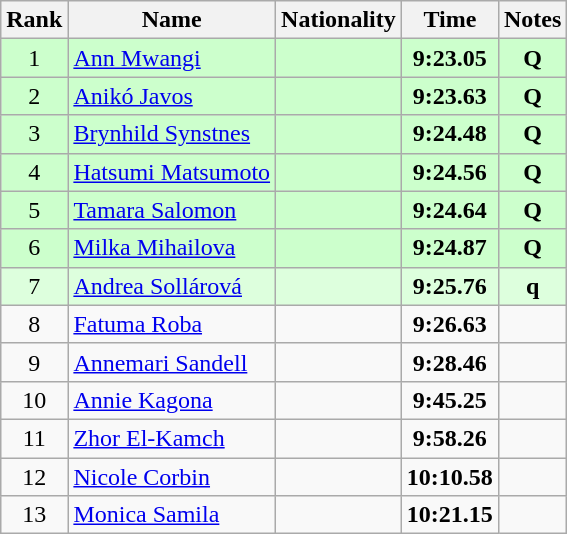<table class="wikitable sortable" style="text-align:center">
<tr>
<th>Rank</th>
<th>Name</th>
<th>Nationality</th>
<th>Time</th>
<th>Notes</th>
</tr>
<tr bgcolor=ccffcc>
<td>1</td>
<td align=left><a href='#'>Ann Mwangi</a></td>
<td align=left></td>
<td><strong>9:23.05</strong></td>
<td><strong>Q</strong></td>
</tr>
<tr bgcolor=ccffcc>
<td>2</td>
<td align=left><a href='#'>Anikó Javos</a></td>
<td align=left></td>
<td><strong>9:23.63</strong></td>
<td><strong>Q</strong></td>
</tr>
<tr bgcolor=ccffcc>
<td>3</td>
<td align=left><a href='#'>Brynhild Synstnes</a></td>
<td align=left></td>
<td><strong>9:24.48</strong></td>
<td><strong>Q</strong></td>
</tr>
<tr bgcolor=ccffcc>
<td>4</td>
<td align=left><a href='#'>Hatsumi Matsumoto</a></td>
<td align=left></td>
<td><strong>9:24.56</strong></td>
<td><strong>Q</strong></td>
</tr>
<tr bgcolor=ccffcc>
<td>5</td>
<td align=left><a href='#'>Tamara Salomon</a></td>
<td align=left></td>
<td><strong>9:24.64</strong></td>
<td><strong>Q</strong></td>
</tr>
<tr bgcolor=ccffcc>
<td>6</td>
<td align=left><a href='#'>Milka Mihailova</a></td>
<td align=left></td>
<td><strong>9:24.87</strong></td>
<td><strong>Q</strong></td>
</tr>
<tr bgcolor=ddffdd>
<td>7</td>
<td align=left><a href='#'>Andrea Sollárová</a></td>
<td align=left></td>
<td><strong>9:25.76</strong></td>
<td><strong>q</strong></td>
</tr>
<tr>
<td>8</td>
<td align=left><a href='#'>Fatuma Roba</a></td>
<td align=left></td>
<td><strong>9:26.63</strong></td>
<td></td>
</tr>
<tr>
<td>9</td>
<td align=left><a href='#'>Annemari Sandell</a></td>
<td align=left></td>
<td><strong>9:28.46</strong></td>
<td></td>
</tr>
<tr>
<td>10</td>
<td align=left><a href='#'>Annie Kagona</a></td>
<td align=left></td>
<td><strong>9:45.25</strong></td>
<td></td>
</tr>
<tr>
<td>11</td>
<td align=left><a href='#'>Zhor El-Kamch</a></td>
<td align=left></td>
<td><strong>9:58.26</strong></td>
<td></td>
</tr>
<tr>
<td>12</td>
<td align=left><a href='#'>Nicole Corbin</a></td>
<td align=left></td>
<td><strong>10:10.58</strong></td>
<td></td>
</tr>
<tr>
<td>13</td>
<td align=left><a href='#'>Monica Samila</a></td>
<td align=left></td>
<td><strong>10:21.15</strong></td>
<td></td>
</tr>
</table>
